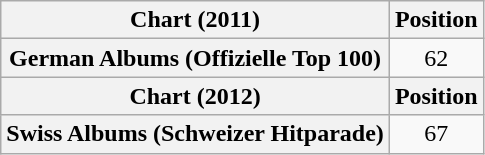<table class="wikitable plainrowheaders" style="text-align:center">
<tr>
<th scope="col">Chart (2011)</th>
<th scope="col">Position</th>
</tr>
<tr>
<th scope="row">German Albums (Offizielle Top 100)</th>
<td>62</td>
</tr>
<tr>
<th scope="col">Chart (2012)</th>
<th scope="col">Position</th>
</tr>
<tr>
<th scope="row">Swiss Albums (Schweizer Hitparade)</th>
<td>67</td>
</tr>
</table>
